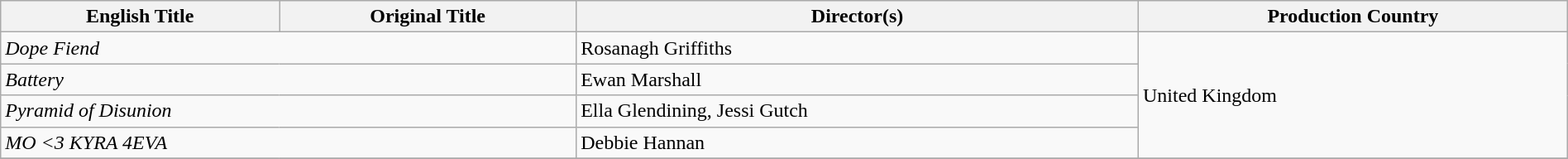<table class="wikitable" style="width:100%; margin-bottom:4px">
<tr>
<th>English Title</th>
<th>Original Title</th>
<th>Director(s)</th>
<th>Production Country</th>
</tr>
<tr>
<td colspan="2"><em>Dope Fiend</em></td>
<td>Rosanagh Griffiths</td>
<td rowspan="4">United Kingdom</td>
</tr>
<tr>
<td colspan="2"><em>Battery</em></td>
<td>Ewan Marshall</td>
</tr>
<tr>
<td colspan="2"><em>Pyramid of Disunion</em></td>
<td>Ella Glendining, Jessi Gutch</td>
</tr>
<tr>
<td colspan="2"><em>MO <3 KYRA 4EVA</em></td>
<td>Debbie Hannan</td>
</tr>
<tr>
</tr>
</table>
